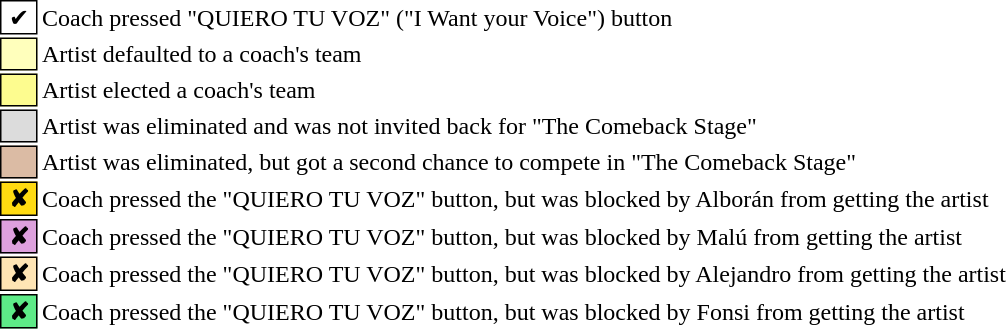<table class="toccolours" style="font-size: 100%">
<tr>
<td style="background:white; border:1px solid black"> ✔ </td>
<td>Coach pressed "QUIERO TU VOZ" ("I Want your Voice") button</td>
</tr>
<tr>
<td style="background:#ffffbc; border:1px solid black">    </td>
<td>Artist defaulted to a coach's team</td>
</tr>
<tr>
<td style="background:#fdfc8f; border:1px solid black">    </td>
<td>Artist elected a coach's team</td>
</tr>
<tr>
<td style="background:#dcdcdc; border:1px solid black">    </td>
<td>Artist was eliminated and was not invited back for "The Comeback Stage"</td>
</tr>
<tr>
<td style="background:#dbbba4; border:1px solid black">    </td>
<td>Artist was eliminated, but got a second chance to compete in "The Comeback Stage"</td>
</tr>
<tr>
<td style="background:#ffdb11; border:1px solid black"> <strong>✘</strong> </td>
<td>Coach pressed the "QUIERO TU VOZ" button, but was blocked by Alborán from getting the artist</td>
</tr>
<tr>
<td style="background:#dda0dd; border:1px solid black"><strong> ✘ </strong></td>
<td>Coach pressed the "QUIERO TU VOZ" button, but was blocked by Malú from getting the artist</td>
</tr>
<tr>
<td style="background:#ffe5b4; border:1px solid black"><strong> ✘ </strong></td>
<td>Coach pressed the "QUIERO TU VOZ" button, but was blocked by Alejandro from getting the artist</td>
</tr>
<tr>
<td style="background:#5deb87; border:1px solid black"><strong> ✘ </strong></td>
<td>Coach pressed the "QUIERO TU VOZ" button, but was blocked by Fonsi from getting the artist</td>
</tr>
</table>
